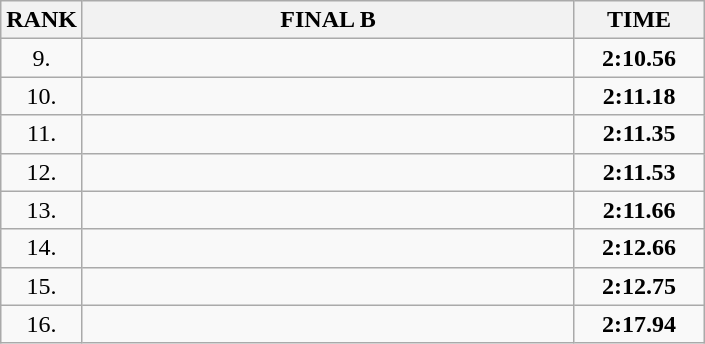<table class="wikitable">
<tr>
<th>RANK</th>
<th style="width: 20em">FINAL B</th>
<th style="width: 5em">TIME</th>
</tr>
<tr>
<td align="center">9.</td>
<td></td>
<td align="center"><strong>2:10.56</strong></td>
</tr>
<tr>
<td align="center">10.</td>
<td></td>
<td align="center"><strong>2:11.18</strong></td>
</tr>
<tr>
<td align="center">11.</td>
<td></td>
<td align="center"><strong>2:11.35</strong></td>
</tr>
<tr>
<td align="center">12.</td>
<td></td>
<td align="center"><strong>2:11.53</strong></td>
</tr>
<tr>
<td align="center">13.</td>
<td></td>
<td align="center"><strong>2:11.66</strong></td>
</tr>
<tr>
<td align="center">14.</td>
<td></td>
<td align="center"><strong>2:12.66</strong></td>
</tr>
<tr>
<td align="center">15.</td>
<td></td>
<td align="center"><strong>2:12.75</strong></td>
</tr>
<tr>
<td align="center">16.</td>
<td></td>
<td align="center"><strong>2:17.94</strong></td>
</tr>
</table>
